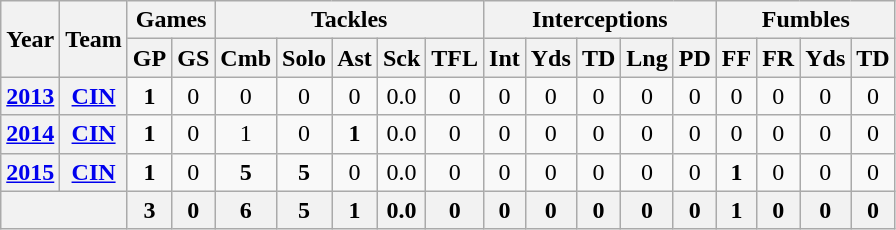<table class="wikitable" style="text-align:center">
<tr>
<th rowspan="2">Year</th>
<th rowspan="2">Team</th>
<th colspan="2">Games</th>
<th colspan="5">Tackles</th>
<th colspan="5">Interceptions</th>
<th colspan="4">Fumbles</th>
</tr>
<tr>
<th>GP</th>
<th>GS</th>
<th>Cmb</th>
<th>Solo</th>
<th>Ast</th>
<th>Sck</th>
<th>TFL</th>
<th>Int</th>
<th>Yds</th>
<th>TD</th>
<th>Lng</th>
<th>PD</th>
<th>FF</th>
<th>FR</th>
<th>Yds</th>
<th>TD</th>
</tr>
<tr>
<th><a href='#'>2013</a></th>
<th><a href='#'>CIN</a></th>
<td><strong>1</strong></td>
<td>0</td>
<td>0</td>
<td>0</td>
<td>0</td>
<td>0.0</td>
<td>0</td>
<td>0</td>
<td>0</td>
<td>0</td>
<td>0</td>
<td>0</td>
<td>0</td>
<td>0</td>
<td>0</td>
<td>0</td>
</tr>
<tr>
<th><a href='#'>2014</a></th>
<th><a href='#'>CIN</a></th>
<td><strong>1</strong></td>
<td>0</td>
<td>1</td>
<td>0</td>
<td><strong>1</strong></td>
<td>0.0</td>
<td>0</td>
<td>0</td>
<td>0</td>
<td>0</td>
<td>0</td>
<td>0</td>
<td>0</td>
<td>0</td>
<td>0</td>
<td>0</td>
</tr>
<tr>
<th><a href='#'>2015</a></th>
<th><a href='#'>CIN</a></th>
<td><strong>1</strong></td>
<td>0</td>
<td><strong>5</strong></td>
<td><strong>5</strong></td>
<td>0</td>
<td>0.0</td>
<td>0</td>
<td>0</td>
<td>0</td>
<td>0</td>
<td>0</td>
<td>0</td>
<td><strong>1</strong></td>
<td>0</td>
<td>0</td>
<td>0</td>
</tr>
<tr>
<th colspan="2"></th>
<th>3</th>
<th>0</th>
<th>6</th>
<th>5</th>
<th>1</th>
<th>0.0</th>
<th>0</th>
<th>0</th>
<th>0</th>
<th>0</th>
<th>0</th>
<th>0</th>
<th>1</th>
<th>0</th>
<th>0</th>
<th>0</th>
</tr>
</table>
